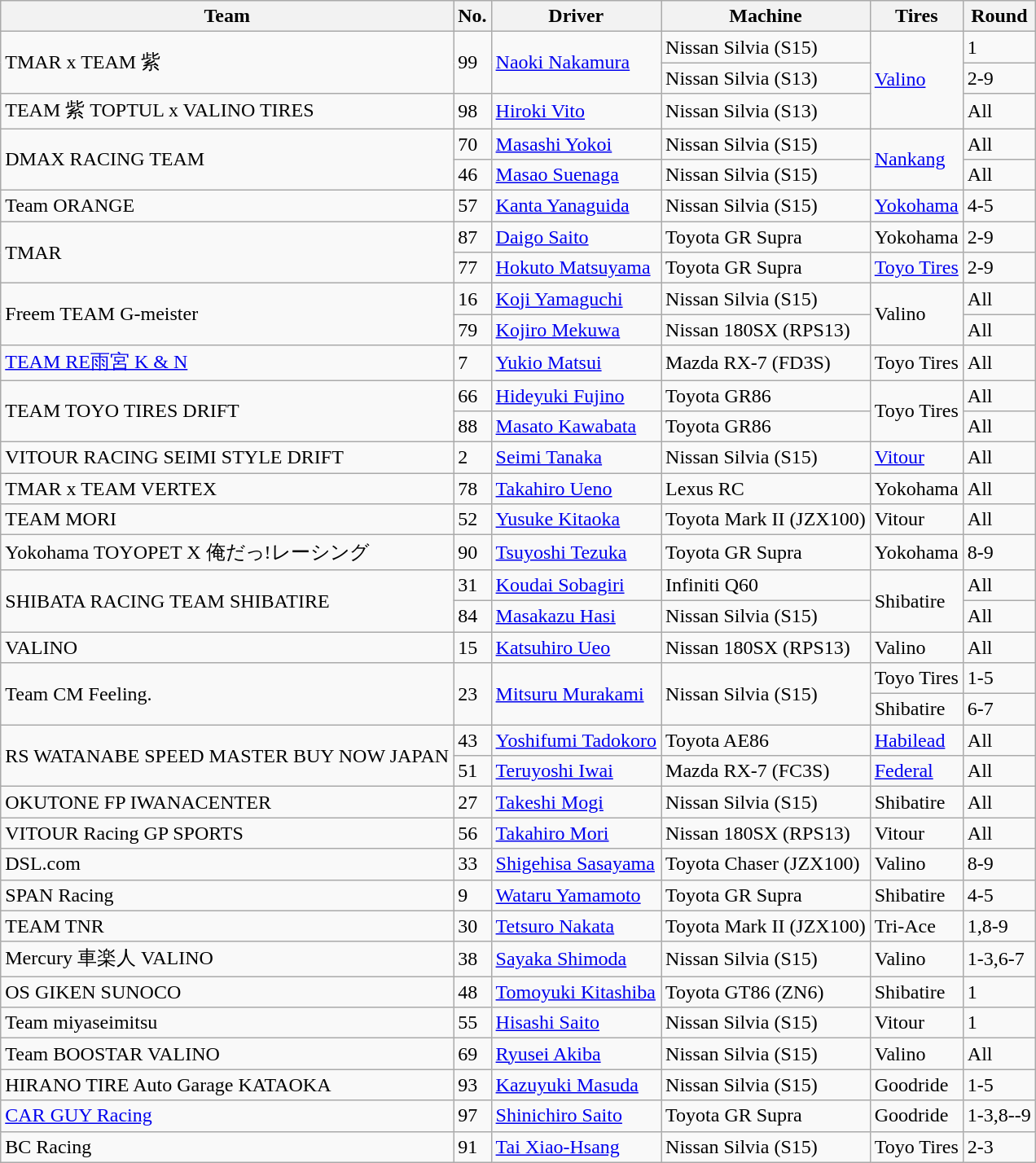<table class="wikitable">
<tr>
<th><strong>Team</strong></th>
<th><strong>No.</strong></th>
<th>Driver</th>
<th><strong>Machine</strong></th>
<th><strong>Tires</strong></th>
<th>Round</th>
</tr>
<tr>
<td rowspan="2">TMAR x TEAM 紫</td>
<td rowspan="2">99</td>
<td rowspan="2"> <a href='#'>Naoki Nakamura</a></td>
<td>Nissan Silvia (S15)</td>
<td rowspan="3"><a href='#'>Valino</a></td>
<td>1</td>
</tr>
<tr>
<td>Nissan Silvia (S13)</td>
<td>2-9</td>
</tr>
<tr>
<td>TEAM 紫 TOPTUL x VALINO TIRES</td>
<td>98</td>
<td> <a href='#'>Hiroki Vito</a></td>
<td>Nissan Silvia (S13)</td>
<td>All</td>
</tr>
<tr>
<td rowspan="2">DMAX RACING TEAM</td>
<td>70</td>
<td> <a href='#'>Masashi Yokoi</a></td>
<td>Nissan Silvia (S15)</td>
<td rowspan="2"><a href='#'>Nankang</a></td>
<td>All</td>
</tr>
<tr>
<td>46</td>
<td> <a href='#'>Masao Suenaga</a></td>
<td>Nissan Silvia (S15)</td>
<td>All</td>
</tr>
<tr>
<td>Team ORANGE</td>
<td>57</td>
<td> <a href='#'>Kanta Yanaguida</a></td>
<td>Nissan Silvia (S15)</td>
<td><a href='#'>Yokohama</a></td>
<td>4-5</td>
</tr>
<tr>
<td rowspan="2">TMAR</td>
<td>87</td>
<td> <a href='#'>Daigo Saito</a></td>
<td>Toyota GR Supra</td>
<td>Yokohama</td>
<td>2-9</td>
</tr>
<tr>
<td>77</td>
<td> <a href='#'>Hokuto Matsuyama</a></td>
<td>Toyota GR Supra</td>
<td><a href='#'>Toyo Tires</a></td>
<td>2-9</td>
</tr>
<tr>
<td rowspan="2">Freem TEAM G-meister</td>
<td>16</td>
<td> <a href='#'>Koji Yamaguchi</a></td>
<td>Nissan Silvia (S15)</td>
<td rowspan="2">Valino</td>
<td>All</td>
</tr>
<tr>
<td>79</td>
<td> <a href='#'>Kojiro Mekuwa</a></td>
<td>Nissan 180SX (RPS13)</td>
<td>All</td>
</tr>
<tr>
<td><a href='#'>TEAM RE雨宮 K & N</a></td>
<td>7</td>
<td> <a href='#'>Yukio Matsui</a></td>
<td>Mazda RX-7 (FD3S)</td>
<td>Toyo Tires</td>
<td>All</td>
</tr>
<tr>
<td rowspan="2">TEAM TOYO TIRES DRIFT</td>
<td>66</td>
<td> <a href='#'>Hideyuki Fujino</a></td>
<td>Toyota GR86</td>
<td rowspan="2">Toyo Tires</td>
<td>All</td>
</tr>
<tr>
<td>88</td>
<td> <a href='#'>Masato Kawabata</a></td>
<td>Toyota GR86</td>
<td>All</td>
</tr>
<tr>
<td>VITOUR RACING SEIMI STYLE DRIFT</td>
<td>2</td>
<td> <a href='#'>Seimi Tanaka</a></td>
<td>Nissan Silvia (S15)</td>
<td><a href='#'>Vitour</a></td>
<td>All</td>
</tr>
<tr>
<td>TMAR x TEAM VERTEX</td>
<td>78</td>
<td> <a href='#'>Takahiro Ueno</a></td>
<td>Lexus RC</td>
<td>Yokohama</td>
<td>All</td>
</tr>
<tr>
<td>TEAM MORI</td>
<td>52</td>
<td> <a href='#'>Yusuke Kitaoka</a></td>
<td>Toyota Mark II (JZX100)</td>
<td>Vitour</td>
<td>All</td>
</tr>
<tr>
<td>Yokohama TOYOPET X 俺だっ!レーシング</td>
<td>90</td>
<td> <a href='#'>Tsuyoshi Tezuka</a></td>
<td>Toyota GR Supra</td>
<td>Yokohama</td>
<td>8-9</td>
</tr>
<tr>
<td rowspan="2">SHIBATA RACING TEAM SHIBATIRE</td>
<td>31</td>
<td> <a href='#'>Koudai Sobagiri</a></td>
<td>Infiniti Q60</td>
<td rowspan="2">Shibatire</td>
<td>All</td>
</tr>
<tr>
<td>84</td>
<td> <a href='#'>Masakazu Hasi</a></td>
<td>Nissan Silvia (S15)</td>
<td>All</td>
</tr>
<tr>
<td>VALINO</td>
<td>15</td>
<td> <a href='#'>Katsuhiro Ueo</a></td>
<td>Nissan 180SX (RPS13)</td>
<td>Valino</td>
<td>All</td>
</tr>
<tr>
<td rowspan="2">Team CM Feeling.</td>
<td rowspan="2">23</td>
<td rowspan="2"> <a href='#'>Mitsuru Murakami</a></td>
<td rowspan="2">Nissan Silvia (S15)</td>
<td>Toyo Tires</td>
<td>1-5</td>
</tr>
<tr>
<td>Shibatire</td>
<td>6-7</td>
</tr>
<tr>
<td rowspan="2">RS WATANABE SPEED MASTER BUY NOW JAPAN</td>
<td>43</td>
<td> <a href='#'>Yoshifumi Tadokoro</a></td>
<td>Toyota AE86</td>
<td><a href='#'>Habilead</a></td>
<td>All</td>
</tr>
<tr>
<td>51</td>
<td> <a href='#'>Teruyoshi Iwai</a></td>
<td>Mazda RX-7 (FC3S)</td>
<td><a href='#'>Federal</a></td>
<td>All</td>
</tr>
<tr>
<td>OKUTONE FP IWANACENTER</td>
<td>27</td>
<td> <a href='#'>Takeshi Mogi</a></td>
<td>Nissan Silvia (S15)</td>
<td>Shibatire</td>
<td>All</td>
</tr>
<tr>
<td>VITOUR Racing GP SPORTS</td>
<td>56</td>
<td> <a href='#'>Takahiro Mori</a></td>
<td>Nissan 180SX (RPS13)</td>
<td>Vitour</td>
<td>All</td>
</tr>
<tr>
<td>DSL.com</td>
<td>33</td>
<td> <a href='#'>Shigehisa Sasayama</a></td>
<td>Toyota Chaser (JZX100)</td>
<td>Valino</td>
<td>8-9</td>
</tr>
<tr>
<td>SPAN Racing</td>
<td>9</td>
<td> <a href='#'>Wataru Yamamoto</a></td>
<td>Toyota GR Supra</td>
<td>Shibatire</td>
<td>4-5</td>
</tr>
<tr>
<td>TEAM TNR</td>
<td>30</td>
<td> <a href='#'>Tetsuro Nakata</a></td>
<td>Toyota Mark II (JZX100)</td>
<td>Tri-Ace</td>
<td>1,8-9</td>
</tr>
<tr>
<td>Mercury 車楽人 VALINO</td>
<td>38</td>
<td> <a href='#'>Sayaka Shimoda</a></td>
<td>Nissan Silvia (S15)</td>
<td>Valino</td>
<td>1-3,6-7</td>
</tr>
<tr>
<td>OS GIKEN SUNOCO</td>
<td>48</td>
<td> <a href='#'>Tomoyuki Kitashiba</a></td>
<td>Toyota GT86 (ZN6)</td>
<td>Shibatire</td>
<td>1</td>
</tr>
<tr>
<td>Team miyaseimitsu</td>
<td>55</td>
<td> <a href='#'>Hisashi Saito</a></td>
<td>Nissan Silvia (S15)</td>
<td>Vitour</td>
<td>1</td>
</tr>
<tr>
<td>Team BOOSTAR VALINO</td>
<td>69</td>
<td> <a href='#'>Ryusei Akiba</a></td>
<td>Nissan Silvia (S15)</td>
<td>Valino</td>
<td>All</td>
</tr>
<tr>
<td>HIRANO TIRE Auto Garage KATAOKA</td>
<td>93</td>
<td> <a href='#'>Kazuyuki Masuda</a></td>
<td>Nissan Silvia (S15)</td>
<td>Goodride</td>
<td>1-5</td>
</tr>
<tr>
<td><a href='#'>CAR GUY Racing</a></td>
<td>97</td>
<td> <a href='#'>Shinichiro Saito</a></td>
<td>Toyota GR Supra</td>
<td>Goodride</td>
<td>1-3,8--9</td>
</tr>
<tr>
<td>BC Racing</td>
<td>91</td>
<td> <a href='#'>Tai Xiao-Hsang</a></td>
<td>Nissan Silvia (S15)</td>
<td>Toyo Tires</td>
<td>2-3</td>
</tr>
</table>
